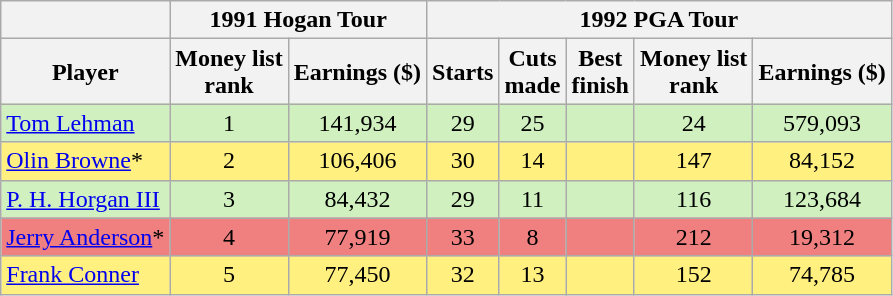<table class="wikitable sortable" style="text-align:center">
<tr>
<th></th>
<th colspan=2>1991 Hogan Tour</th>
<th colspan=6>1992 PGA Tour</th>
</tr>
<tr>
<th>Player</th>
<th>Money list<br>rank</th>
<th>Earnings ($)</th>
<th>Starts</th>
<th>Cuts<br>made</th>
<th>Best<br>finish</th>
<th>Money list<br>rank</th>
<th>Earnings ($)</th>
</tr>
<tr style="background:#D0F0C0;">
<td align=left> <a href='#'>Tom Lehman</a></td>
<td>1</td>
<td>141,934</td>
<td>29</td>
<td>25</td>
<td></td>
<td>24</td>
<td>579,093</td>
</tr>
<tr style="background:#FFF080;">
<td align=left> <a href='#'>Olin Browne</a>*</td>
<td>2</td>
<td>106,406</td>
<td>30</td>
<td>14</td>
<td></td>
<td>147</td>
<td>84,152</td>
</tr>
<tr style="background:#D0F0C0;">
<td align=left> <a href='#'>P. H. Horgan III</a></td>
<td>3</td>
<td>84,432</td>
<td>29</td>
<td>11</td>
<td></td>
<td>116</td>
<td>123,684</td>
</tr>
<tr style="background:#F08080;">
<td align=left> <a href='#'>Jerry Anderson</a>*</td>
<td>4</td>
<td>77,919</td>
<td>33</td>
<td>8</td>
<td></td>
<td>212</td>
<td>19,312</td>
</tr>
<tr style="background:#FFF080;">
<td align=left> <a href='#'>Frank Conner</a></td>
<td>5</td>
<td>77,450</td>
<td>32</td>
<td>13</td>
<td></td>
<td>152</td>
<td>74,785</td>
</tr>
</table>
